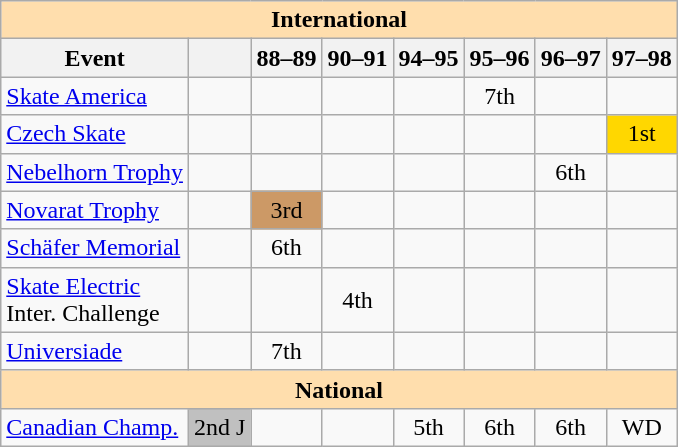<table class="wikitable" style="text-align:center">
<tr>
<th style="background-color: #ffdead; " colspan=8 align=center>International</th>
</tr>
<tr>
<th>Event</th>
<th></th>
<th>88–89</th>
<th>90–91</th>
<th>94–95</th>
<th>95–96</th>
<th>96–97</th>
<th>97–98</th>
</tr>
<tr>
<td align=left> <a href='#'>Skate America</a></td>
<td></td>
<td></td>
<td></td>
<td></td>
<td>7th</td>
<td></td>
<td></td>
</tr>
<tr>
<td align=left><a href='#'>Czech Skate</a></td>
<td></td>
<td></td>
<td></td>
<td></td>
<td></td>
<td></td>
<td bgcolor=gold>1st</td>
</tr>
<tr>
<td align=left><a href='#'>Nebelhorn Trophy</a></td>
<td></td>
<td></td>
<td></td>
<td></td>
<td></td>
<td>6th</td>
<td></td>
</tr>
<tr>
<td align=left><a href='#'>Novarat Trophy</a></td>
<td></td>
<td bgcolor=cc9966>3rd</td>
<td></td>
<td></td>
<td></td>
<td></td>
<td></td>
</tr>
<tr>
<td align=left><a href='#'>Schäfer Memorial</a></td>
<td></td>
<td>6th</td>
<td></td>
<td></td>
<td></td>
<td></td>
<td></td>
</tr>
<tr>
<td align=left><a href='#'>Skate Electric</a> <br>Inter. Challenge</td>
<td></td>
<td></td>
<td>4th</td>
<td></td>
<td></td>
<td></td>
<td></td>
</tr>
<tr>
<td align=left><a href='#'>Universiade</a></td>
<td></td>
<td>7th</td>
<td></td>
<td></td>
<td></td>
<td></td>
<td></td>
</tr>
<tr>
<th style="background-color: #ffdead; " colspan=8 align=center>National</th>
</tr>
<tr>
<td align=left><a href='#'>Canadian Champ.</a></td>
<td bgcolor=silver>2nd J</td>
<td></td>
<td></td>
<td>5th</td>
<td>6th</td>
<td>6th</td>
<td>WD</td>
</tr>
</table>
